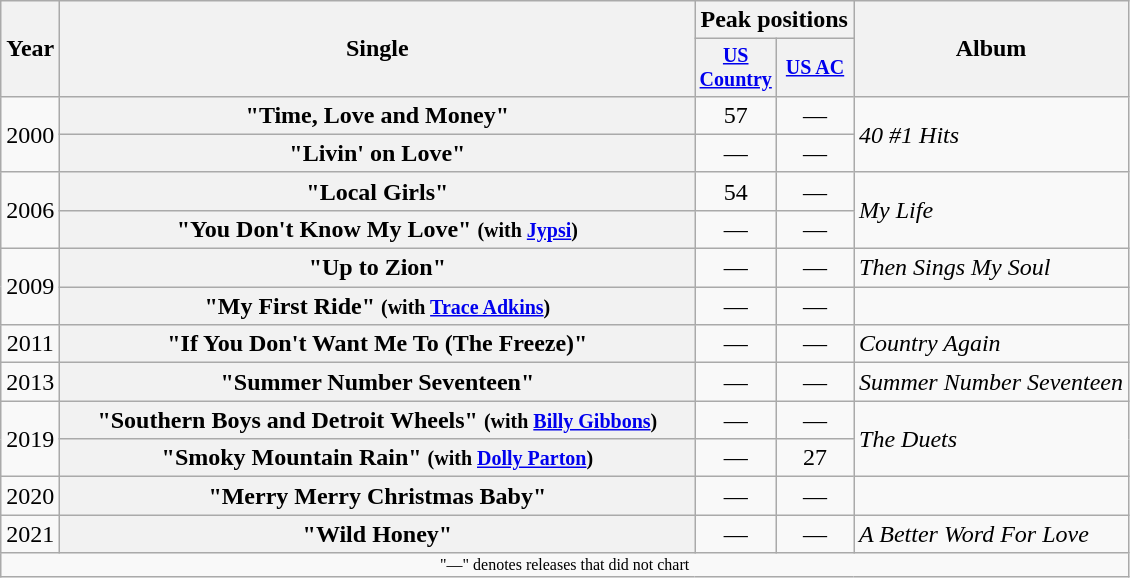<table class="wikitable plainrowheaders" style="text-align:center;">
<tr>
<th rowspan="2">Year</th>
<th rowspan="2" style="width:26em;">Single</th>
<th colspan="2">Peak positions</th>
<th rowspan="2">Album</th>
</tr>
<tr style="font-size:smaller;">
<th width="45"><a href='#'>US Country</a><br></th>
<th width="45"><a href='#'>US AC</a><br></th>
</tr>
<tr>
<td rowspan="2">2000</td>
<th scope="row">"Time, Love and Money"</th>
<td>57</td>
<td>—</td>
<td align="left" rowspan="2"><em>40 #1 Hits</em></td>
</tr>
<tr>
<th scope="row">"Livin' on Love"</th>
<td>—</td>
<td>—</td>
</tr>
<tr>
<td rowspan="2">2006</td>
<th scope="row">"Local Girls"</th>
<td>54</td>
<td>—</td>
<td align="left" rowspan="2"><em>My Life</em></td>
</tr>
<tr>
<th scope="row">"You Don't Know My Love" <small>(with <a href='#'>Jypsi</a>)</small></th>
<td>—</td>
<td>—</td>
</tr>
<tr>
<td rowspan="2">2009</td>
<th scope="row">"Up to Zion"</th>
<td>—</td>
<td>—</td>
<td align="left"><em>Then Sings My Soul</em></td>
</tr>
<tr>
<th scope="row">"My First Ride" <small>(with <a href='#'>Trace Adkins</a>)</small></th>
<td>—</td>
<td>—</td>
<td></td>
</tr>
<tr>
<td>2011</td>
<th scope="row">"If You Don't Want Me To (The Freeze)"</th>
<td>—</td>
<td>—</td>
<td align="left"><em>Country Again</em></td>
</tr>
<tr>
<td>2013</td>
<th scope="row">"Summer Number Seventeen"</th>
<td>—</td>
<td>—</td>
<td align="left"><em>Summer Number Seventeen</em></td>
</tr>
<tr>
<td rowspan="2">2019</td>
<th scope="row">"Southern Boys and Detroit Wheels" <small>(with <a href='#'>Billy Gibbons</a>)</small></th>
<td>—</td>
<td>—</td>
<td align="left" rowspan="2"><em>The Duets</em></td>
</tr>
<tr>
<th scope="row">"Smoky Mountain Rain" <small>(with <a href='#'>Dolly Parton</a>)</small></th>
<td>—</td>
<td>27</td>
</tr>
<tr>
<td>2020</td>
<th scope="row">"Merry Merry Christmas Baby"</th>
<td>—</td>
<td>—</td>
<td></td>
</tr>
<tr>
<td>2021</td>
<th scope="row">"Wild Honey"</th>
<td>—</td>
<td>—</td>
<td align="left"><em>A Better Word For Love</em></td>
</tr>
<tr>
<td colspan="5" style="font-size:8pt">"—" denotes releases that did not chart</td>
</tr>
</table>
